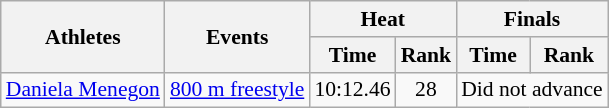<table class=wikitable style=font-size:90%>
<tr>
<th rowspan=2>Athletes</th>
<th rowspan=2>Events</th>
<th colspan=2>Heat</th>
<th colspan=2>Finals</th>
</tr>
<tr>
<th>Time</th>
<th>Rank</th>
<th>Time</th>
<th>Rank</th>
</tr>
<tr>
<td><a href='#'>Daniela Menegon</a></td>
<td><a href='#'>800 m freestyle</a></td>
<td align=center>10:12.46</td>
<td align=center>28</td>
<td colspan=2 align=center>Did not advance</td>
</tr>
</table>
